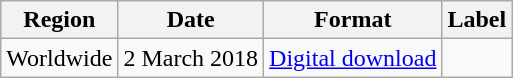<table class=wikitable>
<tr>
<th>Region</th>
<th>Date</th>
<th>Format</th>
<th>Label</th>
</tr>
<tr>
<td>Worldwide</td>
<td>2 March 2018</td>
<td><a href='#'>Digital download</a></td>
<td></td>
</tr>
</table>
